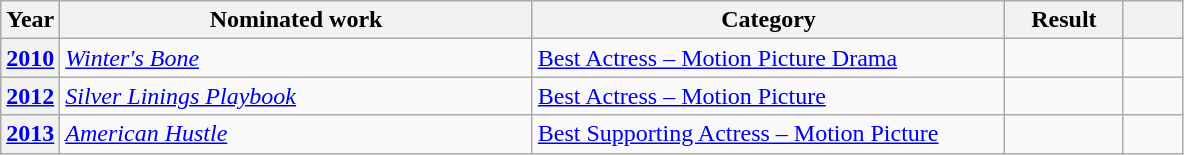<table class="wikitable plainrowheaders">
<tr>
<th scope="col" style="width:5%;">Year</th>
<th scope="col" style="width:40%;">Nominated work</th>
<th scope="col" style="width:40%;">Category</th>
<th scope="col" style="width:10%;">Result</th>
<th scope="col" style="width:5%;"></th>
</tr>
<tr>
<th scope="row" style="text-align:center;"><a href='#'>2010</a></th>
<td style="text-align:left;"><em><a href='#'>Winter's Bone</a></em></td>
<td><a href='#'>Best Actress – Motion Picture Drama</a></td>
<td></td>
<td style="text-align:center;"></td>
</tr>
<tr>
<th scope="row" style="text-align:center;"><a href='#'>2012</a></th>
<td style="text-align:left;"><em><a href='#'>Silver Linings Playbook</a></em></td>
<td><a href='#'>Best Actress – Motion Picture</a></td>
<td></td>
<td style="text-align:center;"></td>
</tr>
<tr>
<th scope="row" style="text-align:center;"><a href='#'>2013</a></th>
<td style="text-align:left;"><em><a href='#'>American Hustle</a></em></td>
<td><a href='#'>Best Supporting Actress – Motion Picture</a></td>
<td></td>
<td style="text-align:center;"></td>
</tr>
</table>
